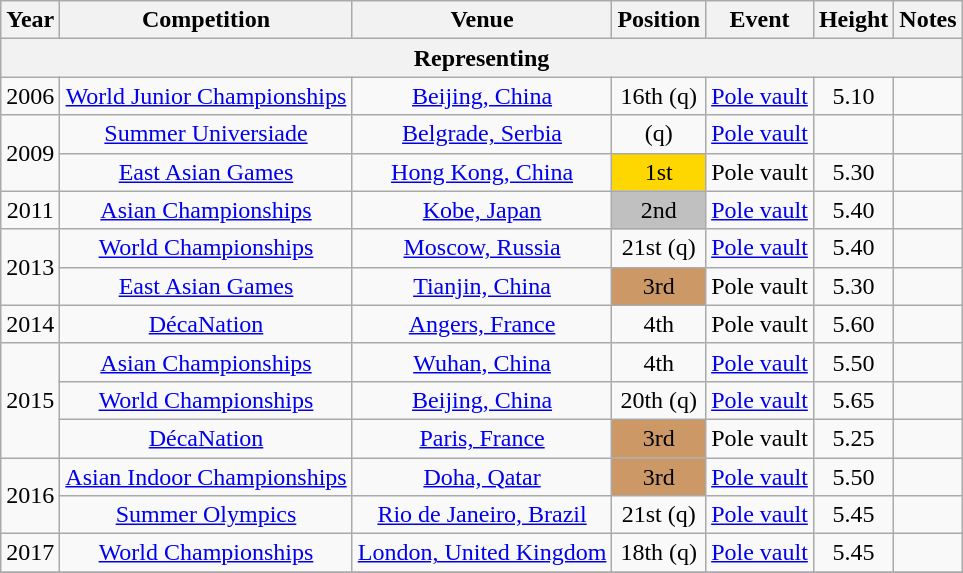<table class="wikitable sortable" style=text-align:center>
<tr>
<th>Year</th>
<th>Competition</th>
<th>Venue</th>
<th>Position</th>
<th>Event</th>
<th>Height</th>
<th>Notes</th>
</tr>
<tr>
<th colspan="7">Representing </th>
</tr>
<tr>
<td>2006</td>
<td><a href='#'>World Junior Championships</a></td>
<td><a href='#'>Beijing, China</a></td>
<td>16th (q)</td>
<td><a href='#'>Pole vault</a></td>
<td>5.10</td>
<td></td>
</tr>
<tr>
<td rowspan=2>2009</td>
<td><a href='#'>Summer Universiade</a></td>
<td><a href='#'>Belgrade, Serbia</a></td>
<td> (q)</td>
<td><a href='#'>Pole vault</a></td>
<td></td>
<td></td>
</tr>
<tr>
<td><a href='#'>East Asian Games</a></td>
<td><a href='#'>Hong Kong, China</a></td>
<td bgcolor="gold">1st</td>
<td>Pole vault</td>
<td>5.30</td>
<td></td>
</tr>
<tr>
<td>2011</td>
<td><a href='#'>Asian Championships</a></td>
<td><a href='#'>Kobe, Japan</a></td>
<td bgcolor="silver">2nd</td>
<td><a href='#'>Pole vault</a></td>
<td>5.40</td>
<td></td>
</tr>
<tr>
<td rowspan=2>2013</td>
<td><a href='#'>World Championships</a></td>
<td><a href='#'>Moscow, Russia</a></td>
<td>21st (q)</td>
<td><a href='#'>Pole vault</a></td>
<td>5.40</td>
<td></td>
</tr>
<tr>
<td><a href='#'>East Asian Games</a></td>
<td><a href='#'>Tianjin, China</a></td>
<td bgcolor="cc9966">3rd</td>
<td>Pole vault</td>
<td>5.30</td>
<td></td>
</tr>
<tr>
<td>2014</td>
<td><a href='#'>DécaNation</a></td>
<td><a href='#'>Angers, France</a></td>
<td>4th</td>
<td>Pole vault</td>
<td>5.60</td>
<td></td>
</tr>
<tr>
<td rowspan=3>2015</td>
<td><a href='#'>Asian Championships</a></td>
<td><a href='#'>Wuhan, China</a></td>
<td>4th</td>
<td><a href='#'>Pole vault</a></td>
<td>5.50</td>
<td></td>
</tr>
<tr>
<td><a href='#'>World Championships</a></td>
<td><a href='#'>Beijing, China</a></td>
<td>20th (q)</td>
<td><a href='#'>Pole vault</a></td>
<td>5.65</td>
<td></td>
</tr>
<tr>
<td><a href='#'>DécaNation</a></td>
<td><a href='#'>Paris, France</a></td>
<td bgcolor="cc9966">3rd</td>
<td>Pole vault</td>
<td>5.25</td>
<td></td>
</tr>
<tr>
<td rowspan=2>2016</td>
<td><a href='#'>Asian Indoor Championships</a></td>
<td><a href='#'>Doha, Qatar</a></td>
<td bgcolor="cc9966">3rd</td>
<td><a href='#'>Pole vault</a></td>
<td>5.50</td>
<td></td>
</tr>
<tr>
<td><a href='#'>Summer Olympics</a></td>
<td><a href='#'>Rio de Janeiro, Brazil</a></td>
<td>21st (q)</td>
<td><a href='#'>Pole vault</a></td>
<td>5.45</td>
<td></td>
</tr>
<tr>
<td>2017</td>
<td><a href='#'>World Championships</a></td>
<td><a href='#'>London, United Kingdom</a></td>
<td>18th (q)</td>
<td><a href='#'>Pole vault</a></td>
<td>5.45</td>
<td></td>
</tr>
<tr>
</tr>
</table>
